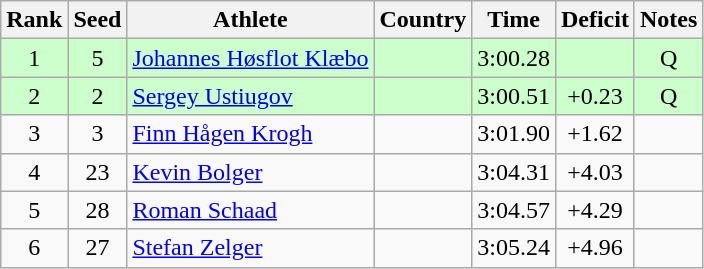<table class="wikitable sortable" style="text-align:center">
<tr>
<th>Rank</th>
<th>Seed</th>
<th>Athlete</th>
<th>Country</th>
<th>Time</th>
<th>Deficit</th>
<th>Notes</th>
</tr>
<tr bgcolor=ccffcc>
<td>1</td>
<td>5</td>
<td align=left><a href='#'>Johannes Høsflot Klæbo</a></td>
<td align=left></td>
<td>3:00.28</td>
<td></td>
<td>Q</td>
</tr>
<tr bgcolor=ccffcc>
<td>2</td>
<td>2</td>
<td align=left><a href='#'>Sergey Ustiugov</a></td>
<td align=left></td>
<td>3:00.51</td>
<td>+0.23</td>
<td>Q</td>
</tr>
<tr>
<td>3</td>
<td>3</td>
<td align=left><a href='#'>Finn Hågen Krogh</a></td>
<td align=left></td>
<td>3:01.90</td>
<td>+1.62</td>
<td></td>
</tr>
<tr>
<td>4</td>
<td>23</td>
<td align=left><a href='#'>Kevin Bolger</a></td>
<td align=left></td>
<td>3:04.31</td>
<td>+4.03</td>
<td></td>
</tr>
<tr>
<td>5</td>
<td>28</td>
<td align=left><a href='#'>Roman Schaad</a></td>
<td align=left></td>
<td>3:04.57</td>
<td>+4.29</td>
<td></td>
</tr>
<tr>
<td>6</td>
<td>27</td>
<td align=left><a href='#'>Stefan Zelger</a></td>
<td align=left></td>
<td>3:05.24</td>
<td>+4.96</td>
<td></td>
</tr>
</table>
